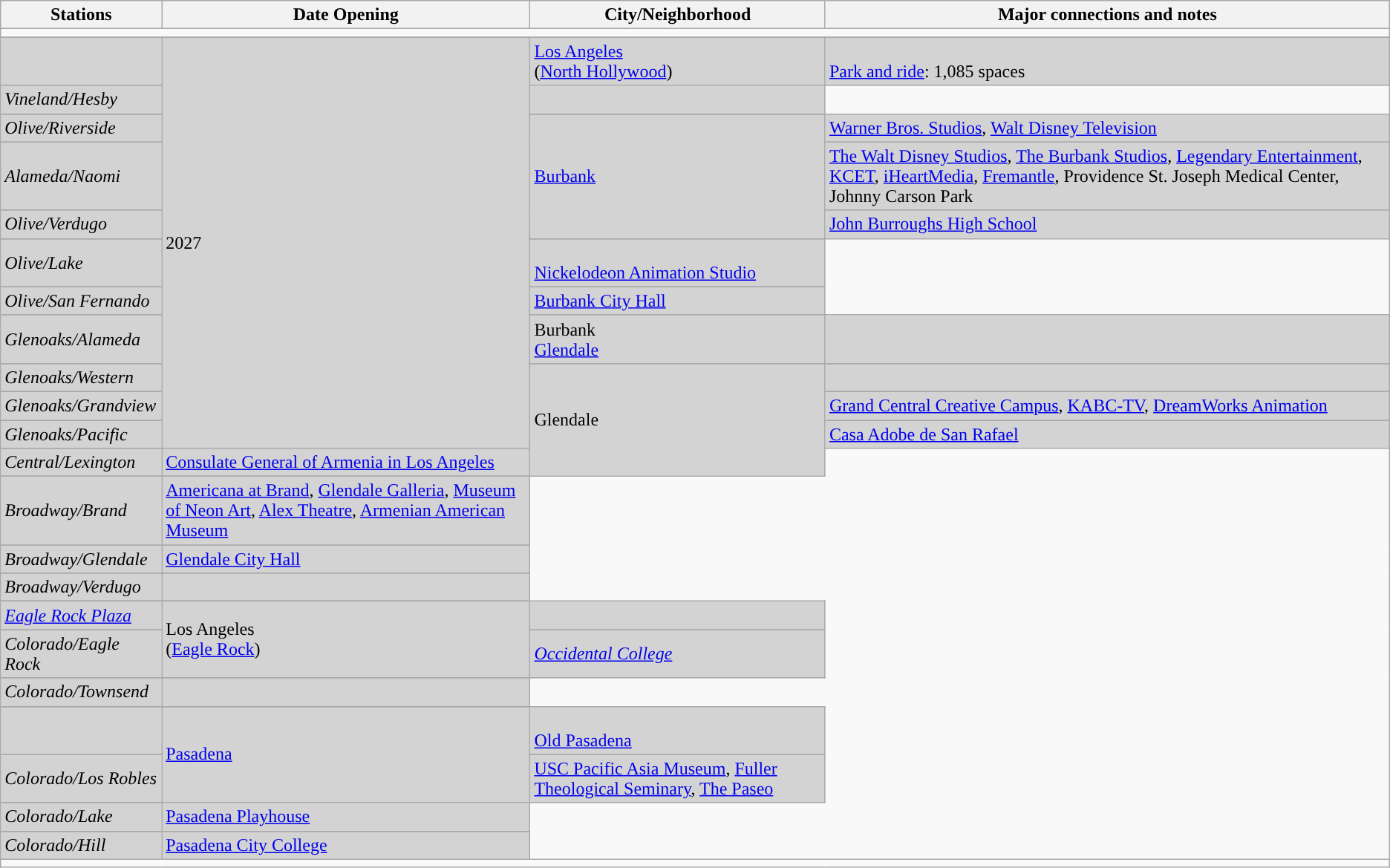<table class="wikitable">
<tr>
<th>Stations</th>
<th>Date Opening</th>
<th>City/Neighborhood</th>
<th>Major connections and notes</th>
</tr>
<tr>
<td colspan="4"></td>
</tr>
<tr>
</tr>
<tr bgcolor="lightgray">
<td></td>
<td rowspan="22">2027</td>
<td rowspan="2"><a href='#'>Los Angeles</a><br>(<a href='#'>North Hollywood</a>)</td>
<td><br><a href='#'>Park and ride</a>: 1,085 spaces</td>
</tr>
<tr>
</tr>
<tr bgcolor="lightgray">
<td><em>Vineland/Hesby</em></td>
<td></td>
</tr>
<tr>
</tr>
<tr bgcolor="lightgray">
<td><em>Olive/Riverside</em></td>
<td rowspan="5"><a href='#'>Burbank</a></td>
<td><a href='#'>Warner Bros. Studios</a>, <a href='#'>Walt Disney Television</a></td>
</tr>
<tr>
</tr>
<tr bgcolor="lightgray">
<td><em>Alameda/Naomi</em></td>
<td><a href='#'>The Walt Disney Studios</a>, <a href='#'>The Burbank Studios</a>, <a href='#'>Legendary Entertainment</a>, <a href='#'>KCET</a>, <a href='#'>iHeartMedia</a>, <a href='#'>Fremantle</a>, Providence St. Joseph Medical Center, Johnny Carson Park</td>
</tr>
<tr>
</tr>
<tr bgcolor="lightgray">
<td><em>Olive/Verdugo</em></td>
<td><a href='#'>John Burroughs High School</a></td>
</tr>
<tr>
</tr>
<tr bgcolor="lightgray">
<td><em>Olive/Lake</em></td>
<td>  <br><a href='#'>Nickelodeon Animation Studio</a></td>
</tr>
<tr>
</tr>
<tr bgcolor="lightgray">
<td><em>Olive/San Fernando</em></td>
<td><a href='#'>Burbank City Hall</a></td>
</tr>
<tr>
</tr>
<tr bgcolor="lightgray">
<td><em>Glenoaks/Alameda</em></td>
<td>Burbank <br><a href='#'>Glendale</a> </td>
<td></td>
</tr>
<tr>
</tr>
<tr bgcolor="lightgray">
<td><em>Glenoaks/Western</em></td>
<td rowspan="7">Glendale</td>
<td></td>
</tr>
<tr>
</tr>
<tr bgcolor="lightgray">
<td><em>Glenoaks/Grandview</em></td>
<td><a href='#'>Grand Central Creative Campus</a>, <a href='#'>KABC-TV</a>, <a href='#'>DreamWorks Animation</a></td>
</tr>
<tr>
</tr>
<tr bgcolor="lightgray">
<td><em>Glenoaks/Pacific</em></td>
<td><a href='#'>Casa Adobe de San Rafael</a></td>
</tr>
<tr>
</tr>
<tr bgcolor="lightgray">
<td><em>Central/Lexington</em></td>
<td><a href='#'>Consulate General of Armenia in Los Angeles</a></td>
</tr>
<tr>
</tr>
<tr bgcolor="lightgray">
<td><em>Broadway/Brand</em></td>
<td><a href='#'>Americana at Brand</a>, <a href='#'>Glendale Galleria</a>, <a href='#'>Museum of Neon Art</a>, <a href='#'>Alex Theatre</a>, <a href='#'>Armenian American Museum</a></td>
</tr>
<tr>
</tr>
<tr bgcolor="lightgray">
<td><em>Broadway/Glendale</em></td>
<td><a href='#'>Glendale City Hall</a></td>
</tr>
<tr>
</tr>
<tr bgcolor="lightgray">
<td><em>Broadway/Verdugo</em></td>
<td></td>
</tr>
<tr>
</tr>
<tr bgcolor="lightgray">
<td><em><a href='#'>Eagle Rock Plaza</a></em></td>
<td rowspan="3">Los Angeles<br>(<a href='#'>Eagle Rock</a>)</td>
<td></td>
</tr>
<tr>
</tr>
<tr bgcolor="lightgray">
<td><em>Colorado/Eagle Rock</em></td>
<td><em><a href='#'>Occidental College</a></em></td>
</tr>
<tr>
</tr>
<tr bgcolor="lightgray">
<td><em>Colorado/Townsend</em></td>
<td></td>
</tr>
<tr>
</tr>
<tr bgcolor="lightgray">
<td></td>
<td rowspan="4"><a href='#'>Pasadena</a></td>
<td><br><a href='#'>Old Pasadena</a></td>
</tr>
<tr>
</tr>
<tr bgcolor="lightgray">
<td><em>Colorado/Los Robles</em></td>
<td><a href='#'>USC Pacific Asia Museum</a>, <a href='#'>Fuller Theological Seminary</a>, <a href='#'>The Paseo</a></td>
</tr>
<tr>
</tr>
<tr bgcolor="lightgray">
<td><em>Colorado/Lake</em></td>
<td><a href='#'>Pasadena Playhouse</a></td>
</tr>
<tr>
</tr>
<tr bgcolor="lightgray">
<td><em>Colorado/Hill</em></td>
<td><a href='#'>Pasadena City College</a></td>
</tr>
<tr>
<td colspan="4"></td>
</tr>
</table>
